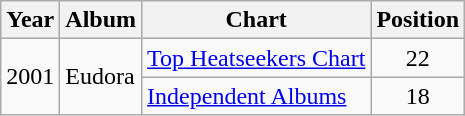<table class="wikitable">
<tr>
<th>Year</th>
<th>Album</th>
<th>Chart</th>
<th>Position</th>
</tr>
<tr>
<td rowspan="2">2001</td>
<td rowspan="2">Eudora</td>
<td><a href='#'>Top Heatseekers Chart</a></td>
<td align="center">22</td>
</tr>
<tr>
<td><a href='#'>Independent Albums</a></td>
<td align="center">18</td>
</tr>
</table>
